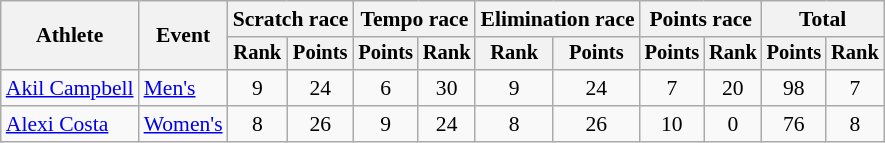<table class=wikitable style=font-size:90%;text-align:center>
<tr>
<th rowspan=2>Athlete</th>
<th rowspan=2>Event</th>
<th colspan=2>Scratch race</th>
<th colspan=2>Tempo race</th>
<th colspan=2>Elimination race</th>
<th colspan=2>Points race</th>
<th colspan=2>Total</th>
</tr>
<tr style=font-size:95%>
<th>Rank</th>
<th>Points</th>
<th>Points</th>
<th>Rank</th>
<th>Rank</th>
<th>Points</th>
<th>Points</th>
<th>Rank</th>
<th>Points</th>
<th>Rank</th>
</tr>
<tr>
<td style="text-align:left"><a href='#'>Akil Campbell</a></td>
<td style="text-align:left"><a href='#'>Men's</a></td>
<td>9</td>
<td>24</td>
<td>6</td>
<td>30</td>
<td>9</td>
<td>24</td>
<td>7</td>
<td>20</td>
<td>98</td>
<td>7</td>
</tr>
<tr style="text-align:center">
<td style="text-align:left"><a href='#'>Alexi Costa</a></td>
<td style="text-align:left"><a href='#'>Women's</a></td>
<td>8</td>
<td>26</td>
<td>9</td>
<td>24</td>
<td>8</td>
<td>26</td>
<td>10</td>
<td>0</td>
<td>76</td>
<td>8</td>
</tr>
</table>
